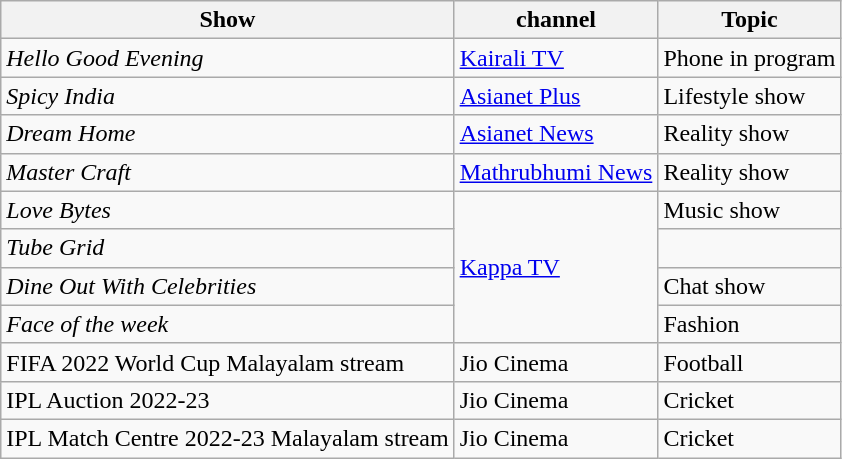<table class="wikitable">
<tr>
<th>Show</th>
<th>channel</th>
<th>Topic</th>
</tr>
<tr>
<td><em>Hello Good Evening</em></td>
<td><a href='#'>Kairali TV</a></td>
<td>Phone in program</td>
</tr>
<tr>
<td><em>Spicy India</em></td>
<td><a href='#'>Asianet Plus</a></td>
<td>Lifestyle show</td>
</tr>
<tr>
<td><em>Dream Home</em></td>
<td><a href='#'>Asianet News</a></td>
<td>Reality show</td>
</tr>
<tr>
<td><em>Master Craft</em></td>
<td><a href='#'>Mathrubhumi News</a></td>
<td>Reality show</td>
</tr>
<tr>
<td><em>Love Bytes</em></td>
<td rowspan="4"><a href='#'>Kappa TV</a></td>
<td>Music show</td>
</tr>
<tr>
<td><em>Tube Grid</em></td>
<td></td>
</tr>
<tr>
<td><em>Dine Out With Celebrities</em></td>
<td>Chat show</td>
</tr>
<tr>
<td><em>Face of the week</em></td>
<td>Fashion</td>
</tr>
<tr>
<td>FIFA 2022 World Cup Malayalam stream</td>
<td>Jio Cinema</td>
<td>Football</td>
</tr>
<tr>
<td>IPL Auction 2022-23</td>
<td>Jio Cinema</td>
<td>Cricket</td>
</tr>
<tr>
<td>IPL Match Centre 2022-23 Malayalam stream</td>
<td>Jio Cinema</td>
<td>Cricket</td>
</tr>
</table>
